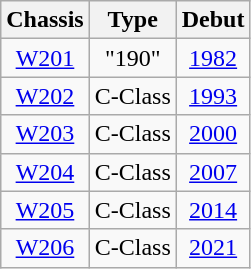<table class="wikitable floatright" style="text-align:center;">
<tr>
<th>Chassis</th>
<th>Type</th>
<th>Debut</th>
</tr>
<tr>
<td><a href='#'>W201</a></td>
<td>"190"</td>
<td><a href='#'>1982</a></td>
</tr>
<tr>
<td><a href='#'>W202</a></td>
<td>C-Class</td>
<td><a href='#'>1993</a></td>
</tr>
<tr>
<td><a href='#'>W203</a></td>
<td>C-Class</td>
<td><a href='#'>2000</a></td>
</tr>
<tr>
<td><a href='#'>W204</a></td>
<td>C-Class</td>
<td><a href='#'>2007</a></td>
</tr>
<tr>
<td><a href='#'>W205</a></td>
<td>C-Class</td>
<td><a href='#'>2014</a></td>
</tr>
<tr>
<td><a href='#'>W206</a></td>
<td>C-Class</td>
<td><a href='#'>2021</a></td>
</tr>
</table>
